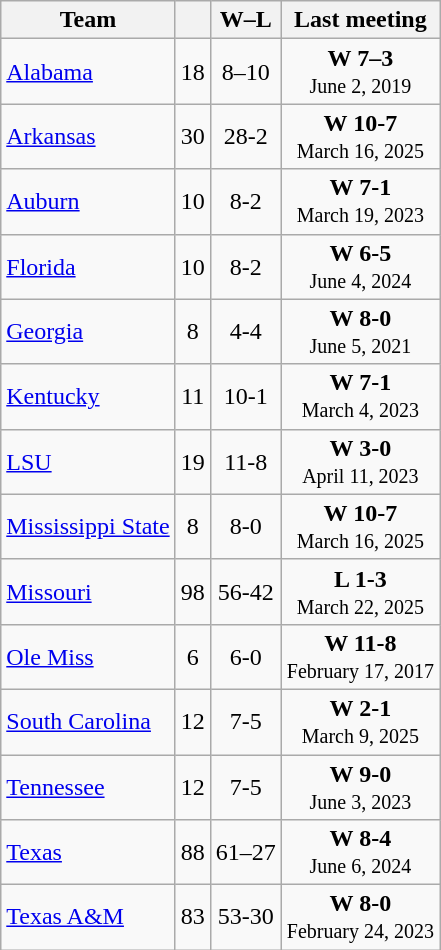<table class="wikitable mw-collapsible mw-collapsed" style="text-align:center">
<tr>
<th>Team</th>
<th scope="col"></th>
<th scope="col">W–L</th>
<th scope="col">Last meeting</th>
</tr>
<tr>
<td style="text-align:left"><a href='#'>Alabama</a></td>
<td>18</td>
<td>8–10</td>
<td><strong>W 7–3</strong><br><small>June 2, 2019</small></td>
</tr>
<tr>
<td style="text-align:left"><a href='#'>Arkansas</a></td>
<td>30</td>
<td>28-2</td>
<td><strong>W 10-7</strong><br><small>March 16, 2025</small></td>
</tr>
<tr>
<td style="text-align:left"><a href='#'>Auburn</a></td>
<td>10</td>
<td>8-2</td>
<td><strong>W 7-1</strong><br><small>March 19, 2023</small></td>
</tr>
<tr>
<td style="text-align:left"><a href='#'>Florida</a></td>
<td>10</td>
<td>8-2</td>
<td><strong>W 6-5</strong><br><small>June 4, 2024</small></td>
</tr>
<tr>
<td style="text-align:left"><a href='#'>Georgia</a></td>
<td>8</td>
<td>4-4</td>
<td><strong>W 8-0</strong><br><small>June 5, 2021</small></td>
</tr>
<tr>
<td style="text-align:left"><a href='#'>Kentucky</a></td>
<td>11</td>
<td>10-1</td>
<td><strong>W 7-1</strong><br><small>March 4, 2023</small></td>
</tr>
<tr>
<td style="text-align:left"><a href='#'>LSU</a></td>
<td>19</td>
<td>11-8</td>
<td><strong>W 3-0</strong><br><small>April 11, 2023</small></td>
</tr>
<tr>
<td style="text-align:left"><a href='#'>Mississippi State</a></td>
<td>8</td>
<td>8-0</td>
<td><strong>W 10-7</strong><br><small>March 16, 2025</small></td>
</tr>
<tr>
<td style="text-align:left"><a href='#'>Missouri</a></td>
<td>98</td>
<td>56-42</td>
<td><strong>L 1-3</strong><br><small>March 22, 2025</small></td>
</tr>
<tr>
<td style="text-align:left"><a href='#'>Ole Miss</a></td>
<td>6</td>
<td>6-0</td>
<td><strong>W 11-8</strong><br><small>February 17, 2017</small></td>
</tr>
<tr>
<td style="text-align:left"><a href='#'>South Carolina</a></td>
<td>12</td>
<td>7-5</td>
<td><strong>W 2-1</strong><br><small>March 9, 2025</small></td>
</tr>
<tr>
<td style="text-align:left"><a href='#'>Tennessee</a></td>
<td>12</td>
<td>7-5</td>
<td><strong>W 9-0</strong><br><small>June 3, 2023</small></td>
</tr>
<tr>
<td style="text-align:left"><a href='#'>Texas</a></td>
<td>88</td>
<td>61–27</td>
<td><strong>W 8-4</strong><br><small>June 6, 2024</small></td>
</tr>
<tr>
<td style="text-align:left"><a href='#'>Texas A&M</a></td>
<td>83</td>
<td>53-30</td>
<td><strong>W 8-0</strong><br><small>February 24, 2023</small></td>
</tr>
</table>
